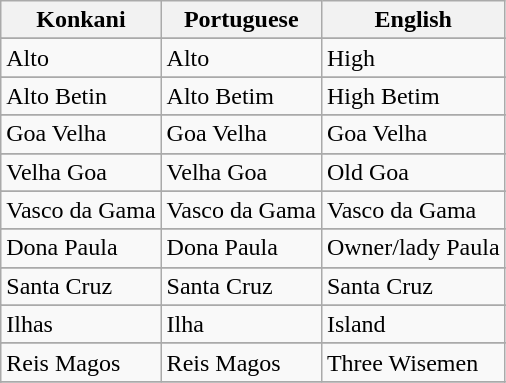<table class="wikitable sortable">
<tr>
<th>Konkani</th>
<th>Portuguese</th>
<th>English</th>
</tr>
<tr>
</tr>
<tr>
<td>Alto</td>
<td>Alto</td>
<td>High</td>
</tr>
<tr>
</tr>
<tr>
<td>Alto Betin</td>
<td>Alto Betim</td>
<td>High Betim</td>
</tr>
<tr>
</tr>
<tr>
<td>Goa Velha</td>
<td>Goa Velha</td>
<td>Goa Velha</td>
</tr>
<tr>
</tr>
<tr>
<td>Velha Goa</td>
<td>Velha Goa</td>
<td>Old Goa</td>
</tr>
<tr>
</tr>
<tr>
<td>Vasco da Gama</td>
<td>Vasco da Gama</td>
<td>Vasco da Gama</td>
</tr>
<tr>
</tr>
<tr>
<td>Dona Paula</td>
<td>Dona Paula</td>
<td>Owner/lady Paula</td>
</tr>
<tr>
</tr>
<tr>
<td>Santa Cruz</td>
<td>Santa Cruz</td>
<td>Santa Cruz</td>
</tr>
<tr>
</tr>
<tr>
<td>Ilhas</td>
<td>Ilha</td>
<td>Island</td>
</tr>
<tr>
</tr>
<tr>
<td>Reis Magos</td>
<td>Reis Magos</td>
<td>Three Wisemen</td>
</tr>
<tr>
</tr>
<tr>
</tr>
</table>
